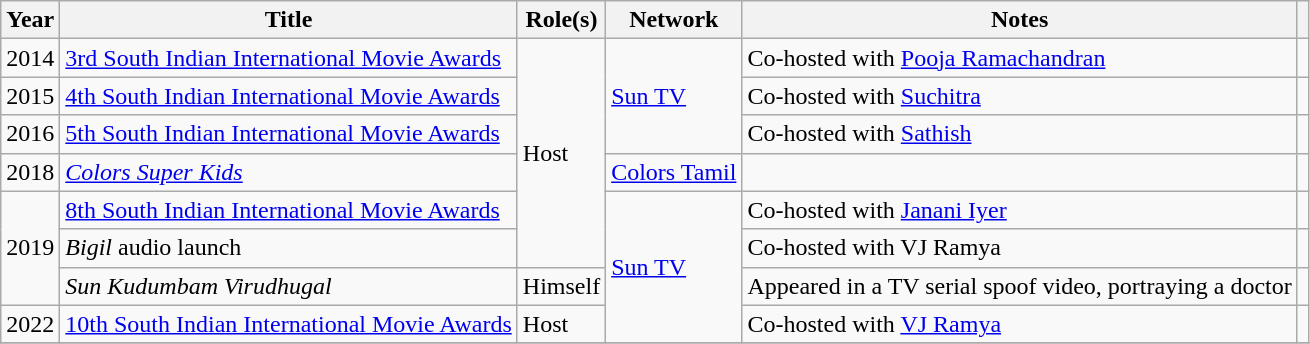<table class="wikitable sortable">
<tr>
<th scope="col">Year</th>
<th scope="col">Title</th>
<th scope="col">Role(s)</th>
<th scope="col">Network</th>
<th scope="col" class="unsortable">Notes</th>
<th scope="col" class="unsortable"></th>
</tr>
<tr>
<td>2014</td>
<td><a href='#'>3rd South Indian International Movie Awards</a></td>
<td rowspan="6">Host</td>
<td rowspan="3"><a href='#'>Sun TV</a></td>
<td>Co-hosted with <a href='#'>Pooja Ramachandran</a></td>
<td></td>
</tr>
<tr>
<td>2015</td>
<td><a href='#'>4th South Indian International Movie Awards</a></td>
<td>Co-hosted with <a href='#'>Suchitra</a></td>
<td></td>
</tr>
<tr>
<td>2016</td>
<td><a href='#'>5th South Indian International Movie Awards</a></td>
<td>Co-hosted with <a href='#'>Sathish</a></td>
<td></td>
</tr>
<tr>
<td>2018</td>
<td><em><a href='#'>Colors Super Kids</a></em></td>
<td><a href='#'>Colors Tamil</a></td>
<td></td>
<td></td>
</tr>
<tr>
<td rowspan="3">2019</td>
<td><a href='#'>8th South Indian International Movie Awards</a></td>
<td rowspan="4"><a href='#'>Sun TV</a></td>
<td>Co-hosted with <a href='#'>Janani Iyer</a></td>
<td></td>
</tr>
<tr>
<td><em>Bigil</em> audio launch</td>
<td>Co-hosted with VJ Ramya</td>
<td></td>
</tr>
<tr>
<td><em>Sun Kudumbam Virudhugal</em></td>
<td>Himself</td>
<td>Appeared in a TV serial spoof video, portraying a doctor</td>
<td></td>
</tr>
<tr>
<td>2022</td>
<td><a href='#'>10th South Indian International Movie Awards</a></td>
<td>Host</td>
<td>Co-hosted with <a href='#'>VJ Ramya</a></td>
<td></td>
</tr>
<tr>
</tr>
</table>
